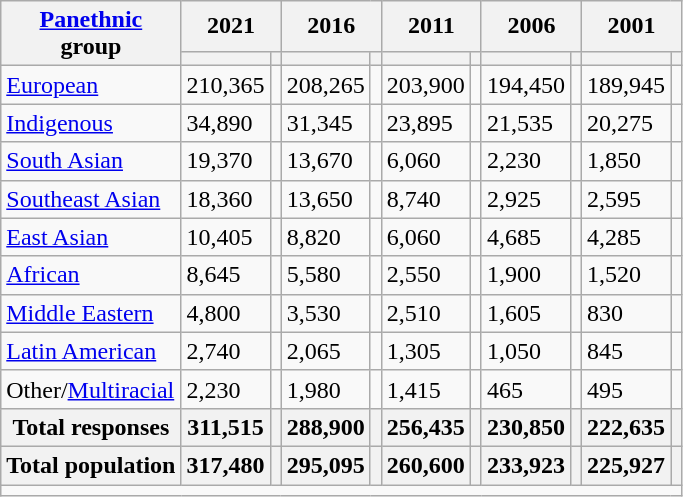<table class="wikitable collapsible sortable">
<tr>
<th rowspan="2"><a href='#'>Panethnic</a><br>group</th>
<th colspan="2">2021</th>
<th colspan="2">2016</th>
<th colspan="2">2011</th>
<th colspan="2">2006</th>
<th colspan="2">2001</th>
</tr>
<tr>
<th><a href='#'></a></th>
<th></th>
<th></th>
<th></th>
<th></th>
<th></th>
<th></th>
<th></th>
<th></th>
<th></th>
</tr>
<tr>
<td><a href='#'>European</a></td>
<td>210,365</td>
<td></td>
<td>208,265</td>
<td></td>
<td>203,900</td>
<td></td>
<td>194,450</td>
<td></td>
<td>189,945</td>
<td></td>
</tr>
<tr>
<td><a href='#'>Indigenous</a></td>
<td>34,890</td>
<td></td>
<td>31,345</td>
<td></td>
<td>23,895</td>
<td></td>
<td>21,535</td>
<td></td>
<td>20,275</td>
<td></td>
</tr>
<tr>
<td><a href='#'>South Asian</a></td>
<td>19,370</td>
<td></td>
<td>13,670</td>
<td></td>
<td>6,060</td>
<td></td>
<td>2,230</td>
<td></td>
<td>1,850</td>
<td></td>
</tr>
<tr>
<td><a href='#'>Southeast Asian</a></td>
<td>18,360</td>
<td></td>
<td>13,650</td>
<td></td>
<td>8,740</td>
<td></td>
<td>2,925</td>
<td></td>
<td>2,595</td>
<td></td>
</tr>
<tr>
<td><a href='#'>East Asian</a></td>
<td>10,405</td>
<td></td>
<td>8,820</td>
<td></td>
<td>6,060</td>
<td></td>
<td>4,685</td>
<td></td>
<td>4,285</td>
<td></td>
</tr>
<tr>
<td><a href='#'>African</a></td>
<td>8,645</td>
<td></td>
<td>5,580</td>
<td></td>
<td>2,550</td>
<td></td>
<td>1,900</td>
<td></td>
<td>1,520</td>
<td></td>
</tr>
<tr>
<td><a href='#'>Middle Eastern</a></td>
<td>4,800</td>
<td></td>
<td>3,530</td>
<td></td>
<td>2,510</td>
<td></td>
<td>1,605</td>
<td></td>
<td>830</td>
<td></td>
</tr>
<tr>
<td><a href='#'>Latin American</a></td>
<td>2,740</td>
<td></td>
<td>2,065</td>
<td></td>
<td>1,305</td>
<td></td>
<td>1,050</td>
<td></td>
<td>845</td>
<td></td>
</tr>
<tr>
<td>Other/<a href='#'>Multiracial</a></td>
<td>2,230</td>
<td></td>
<td>1,980</td>
<td></td>
<td>1,415</td>
<td></td>
<td>465</td>
<td></td>
<td>495</td>
<td></td>
</tr>
<tr>
<th>Total responses</th>
<th>311,515</th>
<th></th>
<th>288,900</th>
<th></th>
<th>256,435</th>
<th></th>
<th>230,850</th>
<th></th>
<th>222,635</th>
<th></th>
</tr>
<tr>
<th>Total population</th>
<th>317,480</th>
<th></th>
<th>295,095</th>
<th></th>
<th>260,600</th>
<th></th>
<th>233,923</th>
<th></th>
<th>225,927</th>
<th></th>
</tr>
<tr class="sortbottom">
<td colspan="15"></td>
</tr>
</table>
